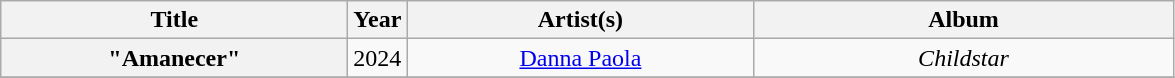<table class="wikitable plainrowheaders" style="text-align:center;">
<tr>
<th scope="col" style="width:14em;">Title</th>
<th scope="col" style="width:1em;">Year</th>
<th scope="col" style="width:14em;">Artist(s)</th>
<th scope="col" style="width:17em;">Album</th>
</tr>
<tr>
<th scope="row">"Amanecer"</th>
<td rowspan="1">2024</td>
<td><a href='#'>Danna Paola</a></td>
<td><em>Childstar</em></td>
</tr>
<tr>
</tr>
</table>
